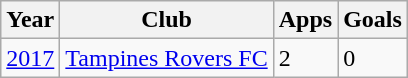<table class="wikitable">
<tr>
<th><strong>Year</strong></th>
<th><strong>Club</strong></th>
<th><strong>Apps</strong></th>
<th><strong>Goals</strong></th>
</tr>
<tr>
<td><a href='#'>2017</a></td>
<td><a href='#'>Tampines Rovers FC</a></td>
<td>2</td>
<td>0</td>
</tr>
</table>
